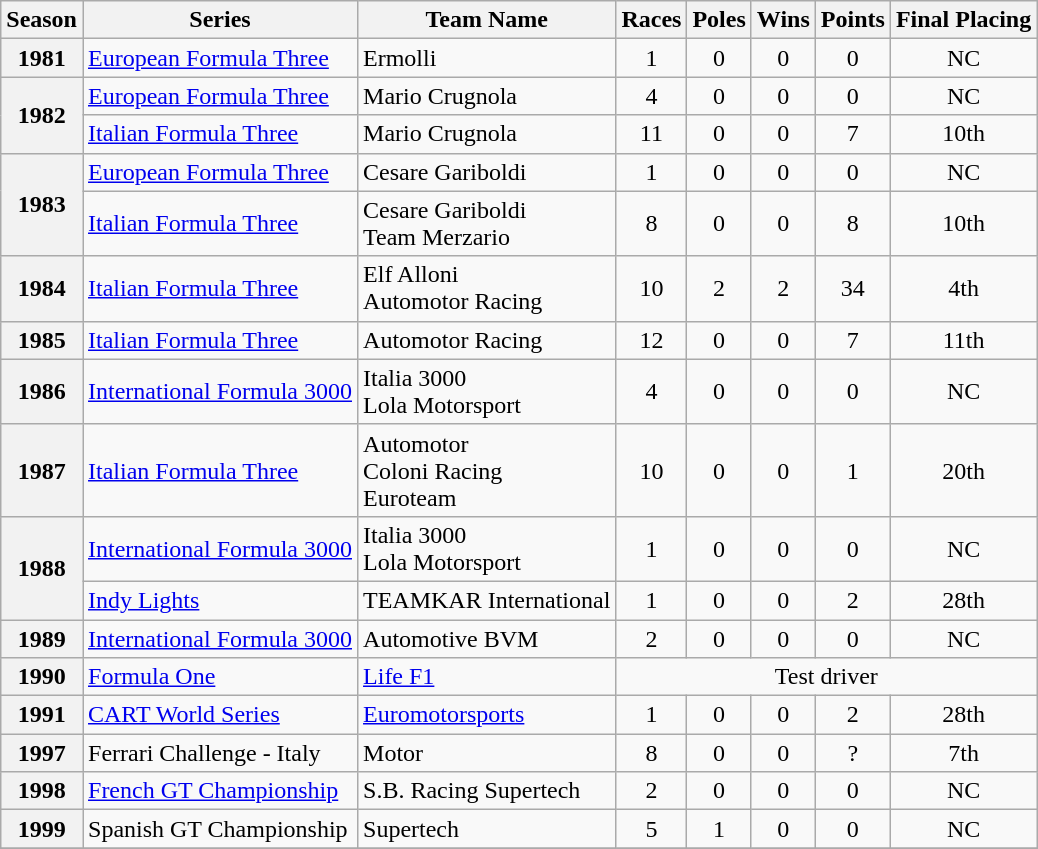<table class="wikitable">
<tr>
<th>Season</th>
<th>Series</th>
<th>Team Name</th>
<th>Races</th>
<th>Poles</th>
<th>Wins</th>
<th>Points</th>
<th>Final Placing</th>
</tr>
<tr>
<th align="center">1981</th>
<td><a href='#'>European Formula Three</a></td>
<td>Ermolli</td>
<td align="center">1</td>
<td align="center">0</td>
<td align="center">0</td>
<td align="center">0</td>
<td align="center">NC</td>
</tr>
<tr>
<th rowspan=2 align="center">1982</th>
<td><a href='#'>European Formula Three</a></td>
<td>Mario Crugnola</td>
<td align="center">4</td>
<td align="center">0</td>
<td align="center">0</td>
<td align="center">0</td>
<td align="center">NC</td>
</tr>
<tr>
<td><a href='#'>Italian Formula Three</a></td>
<td>Mario Crugnola</td>
<td align="center">11</td>
<td align="center">0</td>
<td align="center">0</td>
<td align="center">7</td>
<td align="center">10th</td>
</tr>
<tr>
<th rowspan=2 align="center">1983</th>
<td><a href='#'>European Formula Three</a></td>
<td>Cesare Gariboldi</td>
<td align="center">1</td>
<td align="center">0</td>
<td align="center">0</td>
<td align="center">0</td>
<td align="center">NC</td>
</tr>
<tr>
<td><a href='#'>Italian Formula Three</a></td>
<td>Cesare Gariboldi<br>Team Merzario</td>
<td align="center">8</td>
<td align="center">0</td>
<td align="center">0</td>
<td align="center">8</td>
<td align="center">10th</td>
</tr>
<tr>
<th align="center">1984</th>
<td><a href='#'>Italian Formula Three</a></td>
<td>Elf Alloni<br>Automotor Racing</td>
<td align="center">10</td>
<td align="center">2</td>
<td align="center">2</td>
<td align="center">34</td>
<td align="center">4th</td>
</tr>
<tr>
<th align="center">1985</th>
<td><a href='#'>Italian Formula Three</a></td>
<td>Automotor Racing</td>
<td align="center">12</td>
<td align="center">0</td>
<td align="center">0</td>
<td align="center">7</td>
<td align="center">11th</td>
</tr>
<tr>
<th align="center">1986</th>
<td><a href='#'>International Formula 3000</a></td>
<td>Italia 3000<br> Lola Motorsport</td>
<td align="center">4</td>
<td align="center">0</td>
<td align="center">0</td>
<td align="center">0</td>
<td align="center">NC</td>
</tr>
<tr>
<th align="center">1987</th>
<td><a href='#'>Italian Formula Three</a></td>
<td>Automotor<br>Coloni Racing<br>Euroteam</td>
<td align="center">10</td>
<td align="center">0</td>
<td align="center">0</td>
<td align="center">1</td>
<td align="center">20th</td>
</tr>
<tr>
<th rowspan=2 align="center">1988</th>
<td><a href='#'>International Formula 3000</a></td>
<td>Italia 3000<br> Lola Motorsport</td>
<td align="center">1</td>
<td align="center">0</td>
<td align="center">0</td>
<td align="center">0</td>
<td align="center">NC</td>
</tr>
<tr>
<td><a href='#'>Indy Lights</a></td>
<td>TEAMKAR International</td>
<td align="center">1</td>
<td align="center">0</td>
<td align="center">0</td>
<td align="center">2</td>
<td align="center">28th</td>
</tr>
<tr>
<th align="center">1989</th>
<td><a href='#'>International Formula 3000</a></td>
<td>Automotive BVM</td>
<td align="center">2</td>
<td align="center">0</td>
<td align="center">0</td>
<td align="center">0</td>
<td align="center">NC</td>
</tr>
<tr>
<th>1990</th>
<td align=left><a href='#'>Formula One</a></td>
<td align=left><a href='#'>Life F1</a></td>
<td align="center" colspan=7>Test driver</td>
</tr>
<tr>
<th align="center">1991</th>
<td><a href='#'>CART World Series</a></td>
<td><a href='#'>Euromotorsports</a></td>
<td align="center">1</td>
<td align="center">0</td>
<td align="center">0</td>
<td align="center">2</td>
<td align="center">28th</td>
</tr>
<tr>
<th align="center">1997</th>
<td>Ferrari Challenge - Italy</td>
<td>Motor</td>
<td align="center">8</td>
<td align="center">0</td>
<td align="center">0</td>
<td align="center">?</td>
<td align="center">7th</td>
</tr>
<tr>
<th align="center">1998</th>
<td><a href='#'>French GT Championship</a></td>
<td>S.B. Racing Supertech</td>
<td align="center">2</td>
<td align="center">0</td>
<td align="center">0</td>
<td align="center">0</td>
<td align="center">NC</td>
</tr>
<tr>
<th align="center">1999</th>
<td>Spanish GT Championship</td>
<td>Supertech</td>
<td align="center">5</td>
<td align="center">1</td>
<td align="center">0</td>
<td align="center">0</td>
<td align="center">NC</td>
</tr>
<tr>
</tr>
</table>
